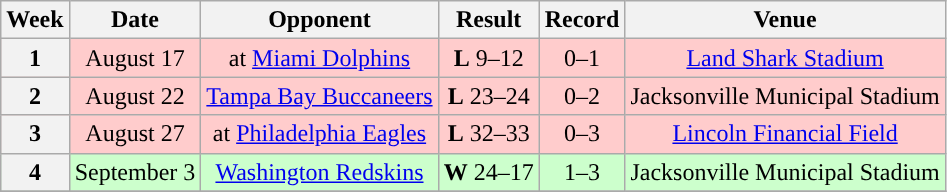<table class="wikitable" style="text-align:center">
<tr>
<th>Week</th>
<th>Date</th>
<th>Opponent</th>
<th>Result</th>
<th>Record</th>
<th>Venue</th>
</tr>
<tr style="background:#fcc;">
<th>1</th>
<td>August 17</td>
<td>at <a href='#'>Miami Dolphins</a></td>
<td><strong>L</strong> 9–12</td>
<td>0–1</td>
<td><a href='#'>Land Shark Stadium</a></td>
</tr>
<tr style="background:#fcc;">
<th>2</th>
<td>August 22</td>
<td><a href='#'>Tampa Bay Buccaneers</a></td>
<td><strong>L</strong> 23–24</td>
<td>0–2</td>
<td>Jacksonville Municipal Stadium</td>
</tr>
<tr style="background:#fcc;">
<th>3</th>
<td>August 27</td>
<td>at <a href='#'>Philadelphia Eagles</a></td>
<td><strong>L</strong> 32–33</td>
<td>0–3</td>
<td><a href='#'>Lincoln Financial Field</a></td>
</tr>
<tr style="background:#cfc;">
<th>4</th>
<td>September 3</td>
<td><a href='#'>Washington Redskins</a></td>
<td><strong>W</strong> 24–17</td>
<td>1–3</td>
<td>Jacksonville Municipal Stadium</td>
</tr>
<tr>
</tr>
</table>
